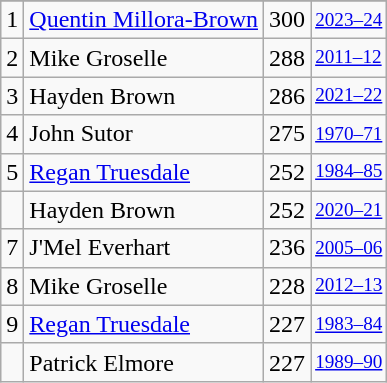<table class="wikitable">
<tr>
</tr>
<tr>
<td>1</td>
<td><a href='#'>Quentin Millora-Brown</a></td>
<td>300</td>
<td style="font-size:80%;"><a href='#'>2023–24</a></td>
</tr>
<tr>
<td>2</td>
<td>Mike Groselle</td>
<td>288</td>
<td style="font-size:80%;"><a href='#'>2011–12</a></td>
</tr>
<tr>
<td>3</td>
<td>Hayden Brown</td>
<td>286</td>
<td style="font-size:80%;"><a href='#'>2021–22</a></td>
</tr>
<tr>
<td>4</td>
<td>John Sutor</td>
<td>275</td>
<td style="font-size:80%;"><a href='#'>1970–71</a></td>
</tr>
<tr>
<td>5</td>
<td><a href='#'>Regan Truesdale</a></td>
<td>252</td>
<td style="font-size:80%;"><a href='#'>1984–85</a></td>
</tr>
<tr>
<td></td>
<td>Hayden Brown</td>
<td>252</td>
<td style="font-size:80%;"><a href='#'>2020–21</a></td>
</tr>
<tr>
<td>7</td>
<td>J'Mel Everhart</td>
<td>236</td>
<td style="font-size:80%;"><a href='#'>2005–06</a></td>
</tr>
<tr>
<td>8</td>
<td>Mike Groselle</td>
<td>228</td>
<td style="font-size:80%;"><a href='#'>2012–13</a></td>
</tr>
<tr>
<td>9</td>
<td><a href='#'>Regan Truesdale</a></td>
<td>227</td>
<td style="font-size:80%;"><a href='#'>1983–84</a></td>
</tr>
<tr>
<td></td>
<td>Patrick Elmore</td>
<td>227</td>
<td style="font-size:80%;"><a href='#'>1989–90</a></td>
</tr>
</table>
